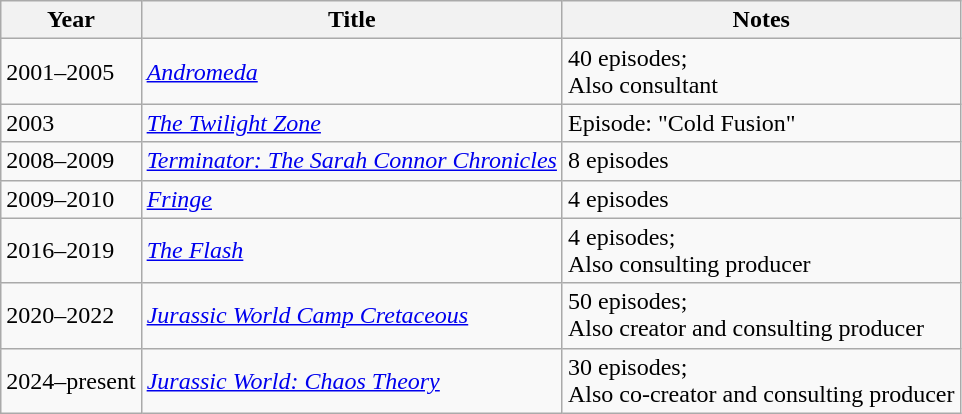<table class="wikitable">
<tr>
<th>Year</th>
<th>Title</th>
<th>Notes</th>
</tr>
<tr>
<td>2001–2005</td>
<td><em><a href='#'>Andromeda</a></em></td>
<td>40 episodes;<br>Also consultant</td>
</tr>
<tr>
<td>2003</td>
<td><em><a href='#'>The Twilight Zone</a></em></td>
<td>Episode: "Cold Fusion"</td>
</tr>
<tr>
<td>2008–2009</td>
<td><em><a href='#'>Terminator: The Sarah Connor Chronicles</a></em></td>
<td>8 episodes</td>
</tr>
<tr>
<td>2009–2010</td>
<td><em><a href='#'>Fringe</a></em></td>
<td>4 episodes</td>
</tr>
<tr>
<td>2016–2019</td>
<td><em><a href='#'>The Flash</a></em></td>
<td>4 episodes;<br>Also consulting producer</td>
</tr>
<tr>
<td>2020–2022</td>
<td><em><a href='#'>Jurassic World Camp Cretaceous</a></em></td>
<td>50 episodes;<br>Also creator and consulting producer</td>
</tr>
<tr>
<td>2024–present</td>
<td><em><a href='#'>Jurassic World: Chaos Theory</a></em></td>
<td>30 episodes;<br>Also co-creator and consulting producer</td>
</tr>
</table>
